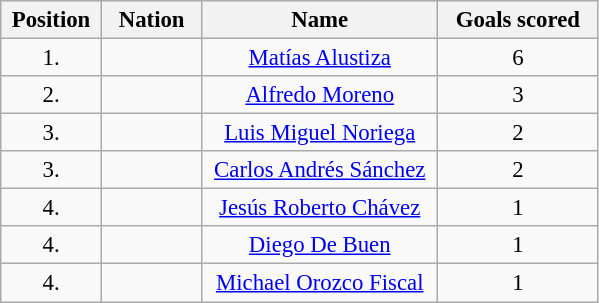<table class="wikitable" style="font-size: 95%; text-align: center;">
<tr>
<th width=60>Position</th>
<th width=60>Nation</th>
<th width=150>Name</th>
<th width=100>Goals scored</th>
</tr>
<tr>
<td>1.</td>
<td></td>
<td><a href='#'>Matías Alustiza</a></td>
<td>6</td>
</tr>
<tr>
<td>2.</td>
<td></td>
<td><a href='#'>Alfredo Moreno</a></td>
<td>3</td>
</tr>
<tr>
<td>3.</td>
<td></td>
<td><a href='#'>Luis Miguel Noriega</a></td>
<td>2</td>
</tr>
<tr>
<td>3.</td>
<td></td>
<td><a href='#'>Carlos Andrés Sánchez</a></td>
<td>2</td>
</tr>
<tr>
<td>4.</td>
<td></td>
<td><a href='#'>Jesús Roberto Chávez</a></td>
<td>1</td>
</tr>
<tr>
<td>4.</td>
<td></td>
<td><a href='#'>Diego De Buen</a></td>
<td>1</td>
</tr>
<tr>
<td>4.</td>
<td></td>
<td><a href='#'>Michael Orozco Fiscal</a></td>
<td>1</td>
</tr>
</table>
